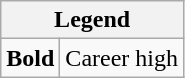<table class="wikitable mw-collapsible mw-collapsed">
<tr>
<th colspan="2">Legend</th>
</tr>
<tr>
<td><strong>Bold</strong></td>
<td>Career high</td>
</tr>
</table>
